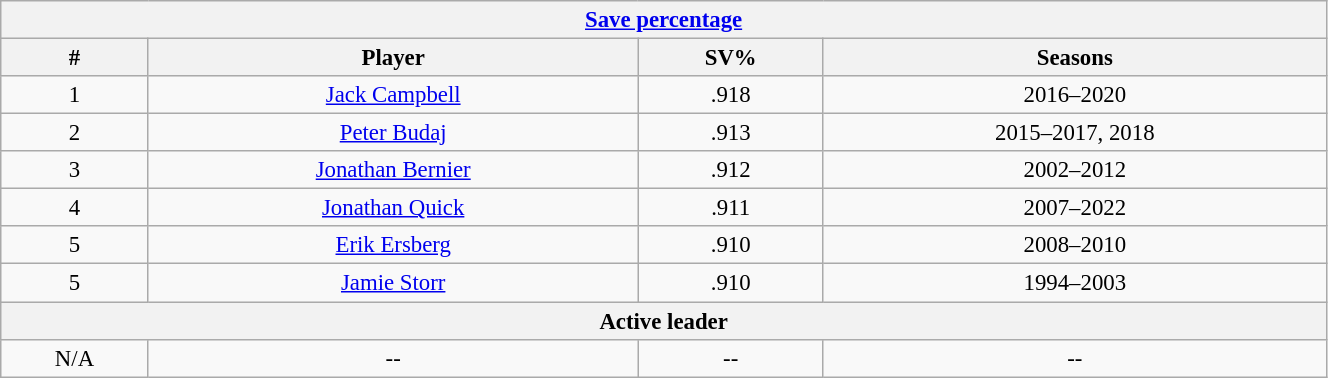<table class="wikitable" style="text-align: center; font-size: 95%" width="70%">
<tr>
<th colspan="4"><a href='#'>Save percentage</a></th>
</tr>
<tr>
<th>#</th>
<th>Player</th>
<th>SV%</th>
<th>Seasons</th>
</tr>
<tr>
<td>1</td>
<td><a href='#'>Jack Campbell</a></td>
<td>.918</td>
<td>2016–2020</td>
</tr>
<tr>
<td>2</td>
<td><a href='#'>Peter Budaj</a></td>
<td>.913</td>
<td>2015–2017, 2018</td>
</tr>
<tr>
<td>3</td>
<td><a href='#'>Jonathan Bernier</a></td>
<td>.912</td>
<td>2002–2012</td>
</tr>
<tr>
<td>4</td>
<td><a href='#'>Jonathan Quick</a></td>
<td>.911</td>
<td>2007–2022</td>
</tr>
<tr>
<td>5</td>
<td><a href='#'>Erik Ersberg</a></td>
<td>.910</td>
<td>2008–2010</td>
</tr>
<tr>
<td>5</td>
<td><a href='#'>Jamie Storr</a></td>
<td>.910</td>
<td>1994–2003</td>
</tr>
<tr>
<th colspan="4">Active leader</th>
</tr>
<tr>
<td>N/A</td>
<td>--</td>
<td>--</td>
<td>--</td>
</tr>
</table>
